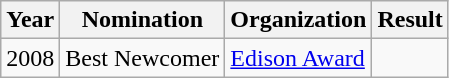<table class="wikitable">
<tr>
<th>Year</th>
<th>Nomination</th>
<th>Organization</th>
<th>Result</th>
</tr>
<tr>
<td>2008</td>
<td>Best Newcomer</td>
<td><a href='#'>Edison Award</a></td>
<td></td>
</tr>
</table>
